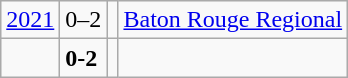<table class="wikitable">
<tr>
<td><a href='#'>2021</a></td>
<td>0–2</td>
<td></td>
<td><a href='#'>Baton Rouge Regional</a></td>
</tr>
<tr>
<td></td>
<td><strong>0-2</strong></td>
<td><strong></strong></td>
<td></td>
</tr>
</table>
